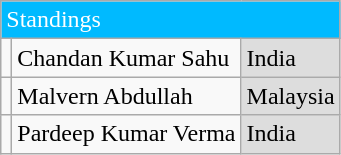<table class="wikitable">
<tr>
<td colspan="3" style="background:#00baff;color:#fff">Standings</td>
</tr>
<tr>
<td></td>
<td>Chandan Kumar Sahu</td>
<td style="background:#dddddd"> India</td>
</tr>
<tr>
<td></td>
<td>Malvern Abdullah</td>
<td style="background:#dddddd"> Malaysia</td>
</tr>
<tr>
<td></td>
<td>Pardeep Kumar Verma</td>
<td style="background:#dddddd"> India</td>
</tr>
</table>
